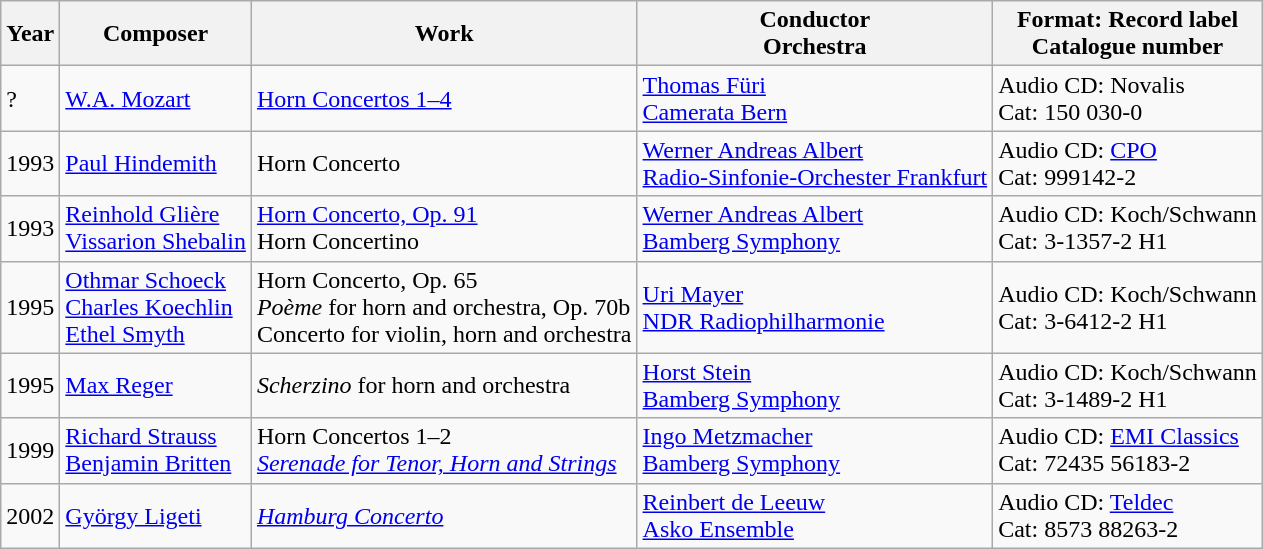<table class="wikitable">
<tr>
<th>Year</th>
<th>Composer</th>
<th>Work</th>
<th>Conductor<br>Orchestra<br></th>
<th>Format: Record label<br>Catalogue number</th>
</tr>
<tr>
<td>?</td>
<td><a href='#'>W.A. Mozart</a></td>
<td><a href='#'>Horn Concertos 1–4</a></td>
<td><a href='#'>Thomas Füri</a><br><a href='#'>Camerata Bern</a></td>
<td>Audio CD: Novalis<br> Cat: 150 030-0</td>
</tr>
<tr>
<td>1993</td>
<td><a href='#'>Paul Hindemith</a></td>
<td>Horn Concerto</td>
<td><a href='#'>Werner Andreas Albert</a><br><a href='#'>Radio-Sinfonie-Orchester Frankfurt</a></td>
<td>Audio CD: <a href='#'>CPO</a><br>Cat: 999142-2</td>
</tr>
<tr>
<td>1993</td>
<td><a href='#'>Reinhold Glière</a><br><a href='#'>Vissarion Shebalin</a></td>
<td><a href='#'>Horn Concerto, Op. 91</a><br>Horn Concertino</td>
<td><a href='#'>Werner Andreas Albert</a><br> <a href='#'>Bamberg Symphony</a></td>
<td>Audio CD: Koch/Schwann<br>Cat: 3-1357-2 H1</td>
</tr>
<tr>
<td>1995</td>
<td><a href='#'>Othmar Schoeck</a><br><a href='#'>Charles Koechlin</a><br><a href='#'>Ethel Smyth</a></td>
<td>Horn Concerto, Op. 65<br> <em>Poème</em> for horn and orchestra, Op. 70b<br> Concerto for violin, horn and orchestra</td>
<td><a href='#'>Uri Mayer</a><br><a href='#'>NDR Radiophilharmonie</a></td>
<td>Audio CD: Koch/Schwann<br>Cat: 3-6412-2 H1</td>
</tr>
<tr>
<td>1995</td>
<td><a href='#'>Max Reger</a></td>
<td><em>Scherzino</em> for horn and orchestra</td>
<td><a href='#'>Horst Stein</a><br><a href='#'>Bamberg Symphony</a></td>
<td>Audio CD: Koch/Schwann<br>Cat: 3-1489-2 H1</td>
</tr>
<tr>
<td>1999</td>
<td><a href='#'>Richard Strauss</a><br><a href='#'>Benjamin Britten</a></td>
<td>Horn Concertos 1–2<br><em><a href='#'>Serenade for Tenor, Horn and Strings</a></em></td>
<td><a href='#'>Ingo Metzmacher</a><br><a href='#'>Bamberg Symphony</a></td>
<td>Audio CD: <a href='#'>EMI Classics</a><br>Cat: 72435 56183-2</td>
</tr>
<tr>
<td>2002</td>
<td><a href='#'>György Ligeti</a></td>
<td><em><a href='#'>Hamburg Concerto</a></em></td>
<td><a href='#'>Reinbert de Leeuw</a><br><a href='#'>Asko Ensemble</a></td>
<td>Audio CD: <a href='#'>Teldec</a><br>Cat: 8573 88263-2</td>
</tr>
</table>
